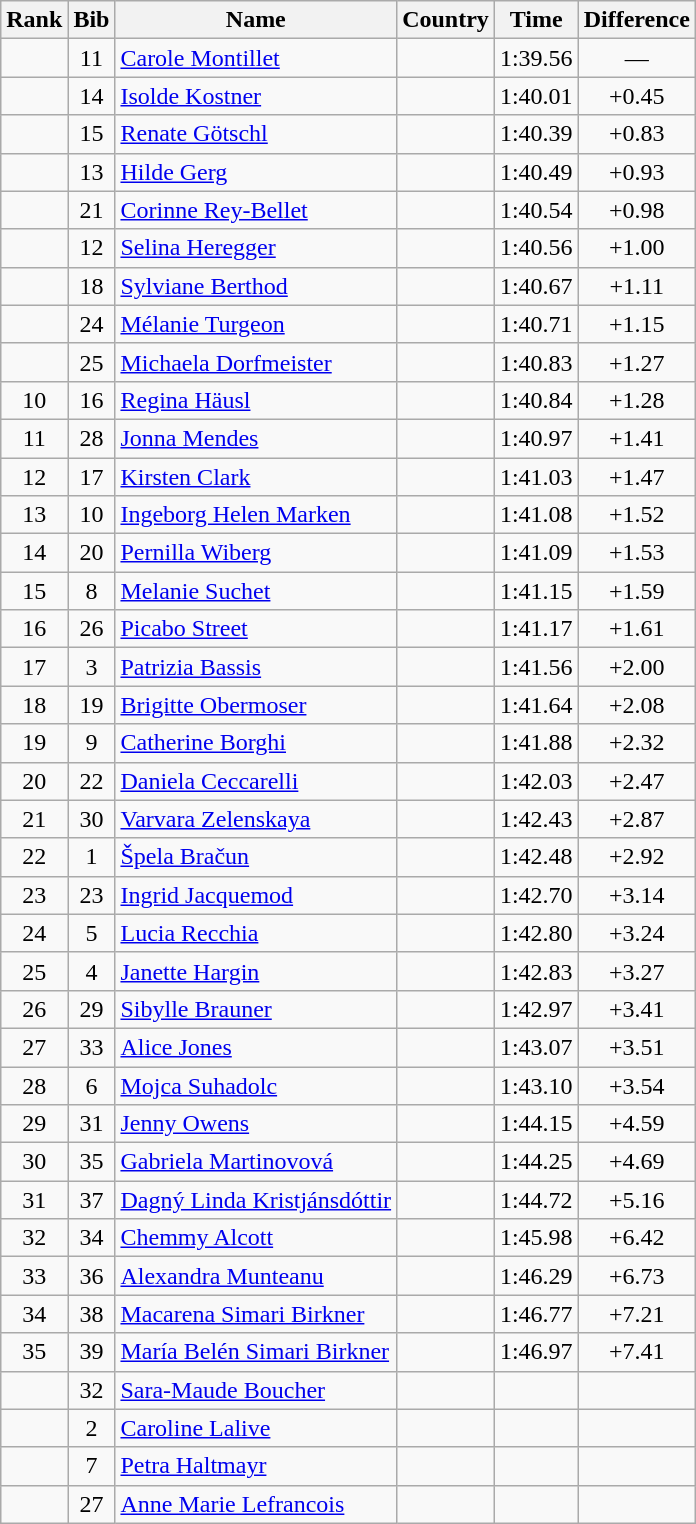<table class="wikitable sortable" style="text-align:center">
<tr>
<th>Rank</th>
<th>Bib</th>
<th>Name</th>
<th>Country</th>
<th>Time</th>
<th>Difference</th>
</tr>
<tr>
<td></td>
<td>11</td>
<td align=left><a href='#'>Carole Montillet</a></td>
<td align=left></td>
<td>1:39.56</td>
<td>—</td>
</tr>
<tr>
<td></td>
<td>14</td>
<td align=left><a href='#'>Isolde Kostner</a></td>
<td align=left></td>
<td>1:40.01</td>
<td>+0.45</td>
</tr>
<tr>
<td></td>
<td>15</td>
<td align=left><a href='#'>Renate Götschl</a></td>
<td align=left></td>
<td>1:40.39</td>
<td>+0.83</td>
</tr>
<tr>
<td></td>
<td>13</td>
<td align=left><a href='#'>Hilde Gerg</a></td>
<td align=left></td>
<td>1:40.49</td>
<td>+0.93</td>
</tr>
<tr>
<td></td>
<td>21</td>
<td align=left><a href='#'>Corinne Rey-Bellet</a></td>
<td align=left></td>
<td>1:40.54</td>
<td>+0.98</td>
</tr>
<tr>
<td></td>
<td>12</td>
<td align=left><a href='#'>Selina Heregger</a></td>
<td align=left></td>
<td>1:40.56</td>
<td>+1.00</td>
</tr>
<tr>
<td></td>
<td>18</td>
<td align=left><a href='#'>Sylviane Berthod</a></td>
<td align=left></td>
<td>1:40.67</td>
<td>+1.11</td>
</tr>
<tr>
<td></td>
<td>24</td>
<td align=left><a href='#'>Mélanie Turgeon</a></td>
<td align=left></td>
<td>1:40.71</td>
<td>+1.15</td>
</tr>
<tr>
<td></td>
<td>25</td>
<td align=left><a href='#'>Michaela Dorfmeister</a></td>
<td align=left></td>
<td>1:40.83</td>
<td>+1.27</td>
</tr>
<tr>
<td>10</td>
<td>16</td>
<td align=left><a href='#'>Regina Häusl</a></td>
<td align=left></td>
<td>1:40.84</td>
<td>+1.28</td>
</tr>
<tr>
<td>11</td>
<td>28</td>
<td align=left><a href='#'>Jonna Mendes</a></td>
<td align=left></td>
<td>1:40.97</td>
<td>+1.41</td>
</tr>
<tr>
<td>12</td>
<td>17</td>
<td align=left><a href='#'>Kirsten Clark</a></td>
<td align=left></td>
<td>1:41.03</td>
<td>+1.47</td>
</tr>
<tr>
<td>13</td>
<td>10</td>
<td align=left><a href='#'>Ingeborg Helen Marken</a></td>
<td align=left></td>
<td>1:41.08</td>
<td>+1.52</td>
</tr>
<tr>
<td>14</td>
<td>20</td>
<td align=left><a href='#'>Pernilla Wiberg</a></td>
<td align=left></td>
<td>1:41.09</td>
<td>+1.53</td>
</tr>
<tr>
<td>15</td>
<td>8</td>
<td align=left><a href='#'>Melanie Suchet</a></td>
<td align=left></td>
<td>1:41.15</td>
<td>+1.59</td>
</tr>
<tr>
<td>16</td>
<td>26</td>
<td align=left><a href='#'>Picabo Street</a></td>
<td align=left></td>
<td>1:41.17</td>
<td>+1.61</td>
</tr>
<tr>
<td>17</td>
<td>3</td>
<td align=left><a href='#'>Patrizia Bassis</a></td>
<td align=left></td>
<td>1:41.56</td>
<td>+2.00</td>
</tr>
<tr>
<td>18</td>
<td>19</td>
<td align=left><a href='#'>Brigitte Obermoser</a></td>
<td align=left></td>
<td>1:41.64</td>
<td>+2.08</td>
</tr>
<tr>
<td>19</td>
<td>9</td>
<td align=left><a href='#'>Catherine Borghi</a></td>
<td align=left></td>
<td>1:41.88</td>
<td>+2.32</td>
</tr>
<tr>
<td>20</td>
<td>22</td>
<td align=left><a href='#'>Daniela Ceccarelli</a></td>
<td align=left></td>
<td>1:42.03</td>
<td>+2.47</td>
</tr>
<tr>
<td>21</td>
<td>30</td>
<td align=left><a href='#'>Varvara Zelenskaya</a></td>
<td align=left></td>
<td>1:42.43</td>
<td>+2.87</td>
</tr>
<tr>
<td>22</td>
<td>1</td>
<td align=left><a href='#'>Špela Bračun</a></td>
<td align=left></td>
<td>1:42.48</td>
<td>+2.92</td>
</tr>
<tr>
<td>23</td>
<td>23</td>
<td align=left><a href='#'>Ingrid Jacquemod</a></td>
<td align=left></td>
<td>1:42.70</td>
<td>+3.14</td>
</tr>
<tr>
<td>24</td>
<td>5</td>
<td align=left><a href='#'>Lucia Recchia</a></td>
<td align=left></td>
<td>1:42.80</td>
<td>+3.24</td>
</tr>
<tr>
<td>25</td>
<td>4</td>
<td align=left><a href='#'>Janette Hargin</a></td>
<td align=left></td>
<td>1:42.83</td>
<td>+3.27</td>
</tr>
<tr>
<td>26</td>
<td>29</td>
<td align=left><a href='#'>Sibylle Brauner</a></td>
<td align=left></td>
<td>1:42.97</td>
<td>+3.41</td>
</tr>
<tr>
<td>27</td>
<td>33</td>
<td align=left><a href='#'>Alice Jones</a></td>
<td align=left></td>
<td>1:43.07</td>
<td>+3.51</td>
</tr>
<tr>
<td>28</td>
<td>6</td>
<td align=left><a href='#'>Mojca Suhadolc</a></td>
<td align=left></td>
<td>1:43.10</td>
<td>+3.54</td>
</tr>
<tr>
<td>29</td>
<td>31</td>
<td align=left><a href='#'>Jenny Owens</a></td>
<td align=left></td>
<td>1:44.15</td>
<td>+4.59</td>
</tr>
<tr>
<td>30</td>
<td>35</td>
<td align=left><a href='#'>Gabriela Martinovová</a></td>
<td align=left></td>
<td>1:44.25</td>
<td>+4.69</td>
</tr>
<tr>
<td>31</td>
<td>37</td>
<td align=left><a href='#'>Dagný Linda Kristjánsdóttir</a></td>
<td align=left></td>
<td>1:44.72</td>
<td>+5.16</td>
</tr>
<tr>
<td>32</td>
<td>34</td>
<td align=left><a href='#'>Chemmy Alcott</a></td>
<td align=left></td>
<td>1:45.98</td>
<td>+6.42</td>
</tr>
<tr>
<td>33</td>
<td>36</td>
<td align=left><a href='#'>Alexandra Munteanu</a></td>
<td align=left></td>
<td>1:46.29</td>
<td>+6.73</td>
</tr>
<tr>
<td>34</td>
<td>38</td>
<td align=left><a href='#'>Macarena Simari Birkner</a></td>
<td align=left></td>
<td>1:46.77</td>
<td>+7.21</td>
</tr>
<tr>
<td>35</td>
<td>39</td>
<td align=left><a href='#'>María Belén Simari Birkner</a></td>
<td align=left></td>
<td>1:46.97</td>
<td>+7.41</td>
</tr>
<tr>
<td></td>
<td>32</td>
<td align=left><a href='#'>Sara-Maude Boucher</a></td>
<td align=left></td>
<td></td>
<td></td>
</tr>
<tr>
<td></td>
<td>2</td>
<td align=left><a href='#'>Caroline Lalive</a></td>
<td align=left></td>
<td></td>
<td></td>
</tr>
<tr>
<td></td>
<td>7</td>
<td align=left><a href='#'>Petra Haltmayr</a></td>
<td align=left></td>
<td></td>
<td></td>
</tr>
<tr>
<td></td>
<td>27</td>
<td align=left><a href='#'>Anne Marie Lefrancois</a></td>
<td align=left></td>
<td></td>
<td></td>
</tr>
</table>
